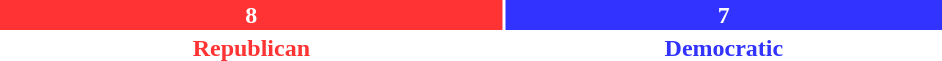<table style="width:50%">
<tr>
<td scope="row" colspan="3" style="text-align:center"></td>
</tr>
<tr>
<td scope="row" style="background:#F33; width:53%; text-align:center; color:white"><strong>8</strong></td>
<td style="background:#33F; width:46%; text-align:center; color:white"><strong>7</strong></td>
</tr>
<tr>
<td scope="row" style="text-align:center; color:#F33"><strong>Republican</strong></td>
<td style="text-align:center; color:#33F"><strong>Democratic</strong></td>
</tr>
</table>
